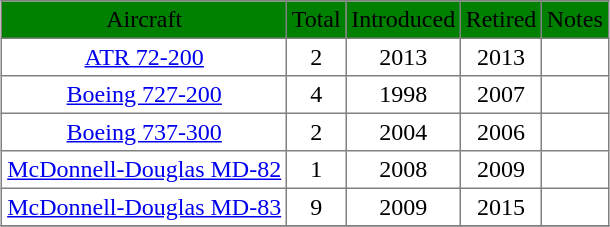<table class="toccolours" border="1" cellpadding="3" style="margin:1em auto; border-collapse:collapse;text-align:center">
<tr bgcolor=green>
<td><span>Aircraft</span></td>
<td><span>Total</span></td>
<td><span>Introduced</span></td>
<td><span>Retired</span></td>
<td><span>Notes</span></td>
</tr>
<tr>
<td><a href='#'>ATR 72-200</a></td>
<td>2</td>
<td>2013</td>
<td>2013</td>
<td></td>
</tr>
<tr>
<td><a href='#'>Boeing 727-200</a></td>
<td>4</td>
<td>1998</td>
<td>2007</td>
<td></td>
</tr>
<tr>
<td><a href='#'>Boeing 737-300</a></td>
<td>2</td>
<td>2004</td>
<td>2006</td>
<td></td>
</tr>
<tr>
<td><a href='#'>McDonnell-Douglas MD-82</a></td>
<td>1</td>
<td>2008</td>
<td>2009</td>
<td></td>
</tr>
<tr>
<td><a href='#'>McDonnell-Douglas MD-83</a></td>
<td>9</td>
<td>2009</td>
<td>2015</td>
<td></td>
</tr>
<tr>
</tr>
</table>
